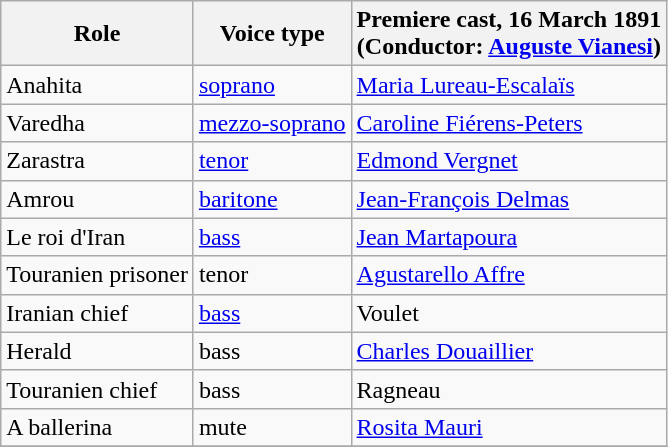<table class="wikitable">
<tr>
<th>Role</th>
<th>Voice type</th>
<th>Premiere cast, 16 March 1891<br>(Conductor:  <a href='#'>Auguste Vianesi</a>)</th>
</tr>
<tr>
<td>Anahita</td>
<td><a href='#'>soprano</a></td>
<td><a href='#'>Maria Lureau-Escalaïs</a></td>
</tr>
<tr>
<td>Varedha</td>
<td><a href='#'>mezzo-soprano</a></td>
<td><a href='#'>Caroline Fiérens-Peters</a></td>
</tr>
<tr>
<td>Zarastra</td>
<td><a href='#'>tenor</a></td>
<td><a href='#'>Edmond Vergnet</a></td>
</tr>
<tr>
<td>Amrou</td>
<td><a href='#'>baritone</a></td>
<td><a href='#'>Jean-François Delmas</a></td>
</tr>
<tr>
<td>Le roi d'Iran</td>
<td><a href='#'>bass</a></td>
<td><a href='#'>Jean Martapoura</a></td>
</tr>
<tr>
<td>Touranien prisoner</td>
<td>tenor</td>
<td><a href='#'>Agustarello Affre</a></td>
</tr>
<tr>
<td>Iranian chief</td>
<td><a href='#'>bass</a></td>
<td>Voulet</td>
</tr>
<tr>
<td>Herald</td>
<td>bass</td>
<td><a href='#'>Charles Douaillier</a></td>
</tr>
<tr>
<td>Touranien chief</td>
<td>bass</td>
<td>Ragneau</td>
</tr>
<tr>
<td>A ballerina</td>
<td>mute</td>
<td><a href='#'>Rosita Mauri</a></td>
</tr>
<tr>
</tr>
</table>
